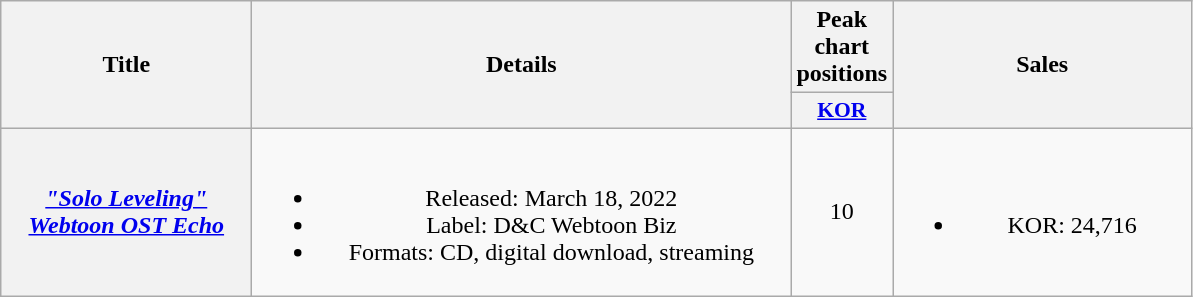<table class="wikitable plainrowheaders" style="text-align:center;">
<tr>
<th scope="col" rowspan="2" style="width:10em">Title</th>
<th scope="col" rowspan="2" style="width:22em">Details</th>
<th scope="col" colspan="1">Peak chart positions</th>
<th scope="col" rowspan="2" style="width:12em">Sales</th>
</tr>
<tr>
<th scope="col" style="width:3em;font-size:90%;"><a href='#'>KOR</a><br></th>
</tr>
<tr>
<th scope="row"><em><a href='#'>"Solo Leveling" Webtoon OST Echo</a></em></th>
<td><br><ul><li>Released: March 18, 2022 </li><li>Label: D&C Webtoon Biz</li><li>Formats: CD, digital download, streaming</li></ul></td>
<td>10</td>
<td><br><ul><li>KOR: 24,716</li></ul></td>
</tr>
</table>
